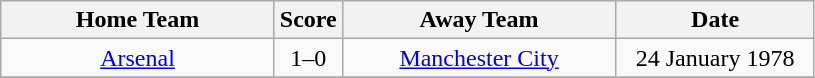<table class="wikitable" style="text-align:center;">
<tr>
<th width=175>Home Team</th>
<th width=20>Score</th>
<th width=175>Away Team</th>
<th width= 125>Date</th>
</tr>
<tr>
<td><a href='#'>Arsenal</a></td>
<td>1–0</td>
<td><a href='#'>Manchester City</a></td>
<td>24 January 1978</td>
</tr>
<tr>
</tr>
</table>
